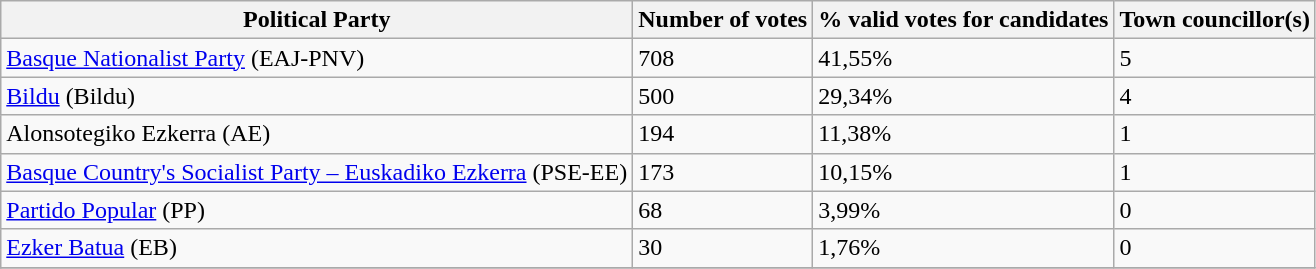<table class="wikitable">
<tr>
<th>Political Party</th>
<th>Number of votes</th>
<th>% valid votes for candidates</th>
<th>Town councillor(s)</th>
</tr>
<tr>
<td><a href='#'>Basque Nationalist Party</a> (EAJ-PNV)</td>
<td>708</td>
<td>41,55%</td>
<td>5</td>
</tr>
<tr>
<td><a href='#'>Bildu</a> (Bildu)</td>
<td>500</td>
<td>29,34%</td>
<td>4</td>
</tr>
<tr>
<td>Alonsotegiko Ezkerra (AE)</td>
<td>194</td>
<td>11,38%</td>
<td>1</td>
</tr>
<tr>
<td><a href='#'>Basque Country's Socialist Party – Euskadiko Ezkerra</a> (PSE-EE)</td>
<td>173</td>
<td>10,15%</td>
<td>1</td>
</tr>
<tr>
<td><a href='#'>Partido Popular</a> (PP)</td>
<td>68</td>
<td>3,99%</td>
<td>0</td>
</tr>
<tr>
<td><a href='#'>Ezker Batua</a> (EB)</td>
<td>30</td>
<td>1,76%</td>
<td>0</td>
</tr>
<tr>
</tr>
</table>
